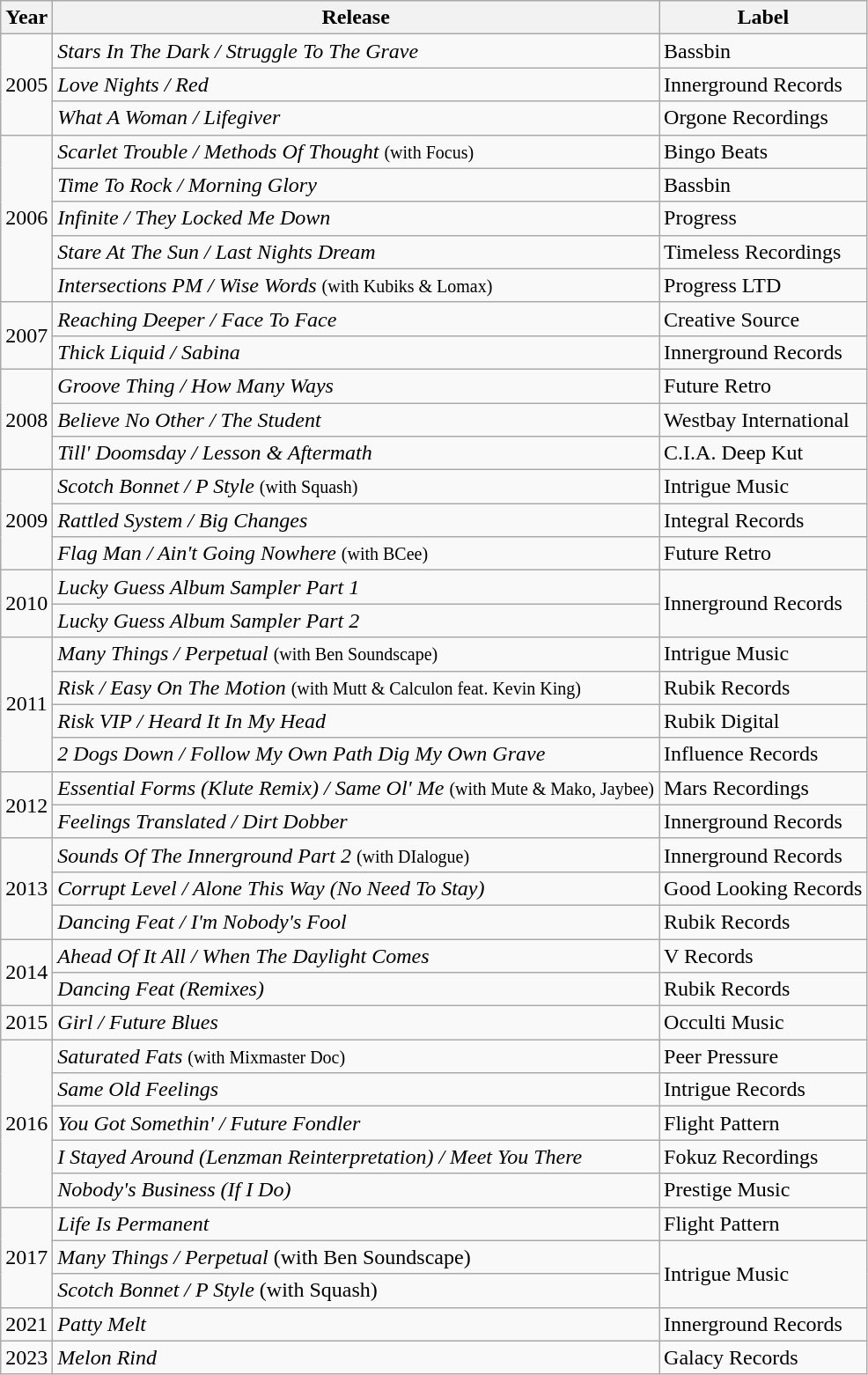<table class=wikitable>
<tr>
<th>Year</th>
<th>Release</th>
<th>Label</th>
</tr>
<tr>
<td style="text-align:center;" rowspan="3">2005</td>
<td><em>Stars In The Dark / Struggle To The Grave</em></td>
<td>Bassbin</td>
</tr>
<tr>
<td><em>Love Nights / Red</em></td>
<td>Innerground Records</td>
</tr>
<tr>
<td><em>What A Woman / Lifegiver </em></td>
<td>Orgone Recordings</td>
</tr>
<tr>
<td style="text-align:center;" rowspan="5">2006</td>
<td><em>Scarlet Trouble / Methods Of Thought</em> <small>(with Focus)</small></td>
<td>Bingo Beats</td>
</tr>
<tr>
<td><em>Time To Rock / Morning Glory</em></td>
<td>Bassbin</td>
</tr>
<tr>
<td><em>Infinite / They Locked Me Down</em></td>
<td>Progress</td>
</tr>
<tr>
<td><em>Stare At The Sun / Last Nights Dream</em></td>
<td>Timeless Recordings</td>
</tr>
<tr>
<td><em>Intersections PM / Wise Words</em> <small>(with Kubiks & Lomax)</small></td>
<td>Progress LTD</td>
</tr>
<tr>
<td style="text-align:center;" rowspan="2">2007</td>
<td><em>Reaching Deeper / Face To Face</em></td>
<td>Creative Source</td>
</tr>
<tr>
<td><em>Thick Liquid / Sabina</em></td>
<td>Innerground Records</td>
</tr>
<tr>
<td style="text-align:center;" rowspan="3">2008</td>
<td><em>Groove Thing / How Many Ways</em></td>
<td>Future Retro</td>
</tr>
<tr>
<td><em>Believe No Other / The Student</em></td>
<td>Westbay International</td>
</tr>
<tr>
<td><em>Till' Doomsday / Lesson & Aftermath</em></td>
<td>C.I.A. Deep Kut</td>
</tr>
<tr>
<td style="text-align:center;" rowspan="3">2009</td>
<td><em>Scotch Bonnet / P Style</em> <small>(with Squash)</small></td>
<td>Intrigue Music</td>
</tr>
<tr>
<td><em>Rattled System / Big Changes</em></td>
<td>Integral Records</td>
</tr>
<tr>
<td><em>Flag Man / Ain't Going Nowhere</em> <small>(with BCee)</small></td>
<td>Future Retro</td>
</tr>
<tr>
<td style="text-align:center;" rowspan="2">2010</td>
<td><em>Lucky Guess Album Sampler Part 1</em></td>
<td rowspan="2">Innerground Records</td>
</tr>
<tr>
<td><em>Lucky Guess Album Sampler Part 2</em></td>
</tr>
<tr>
<td style="text-align:center;" rowspan="4">2011</td>
<td><em>Many Things / Perpetual</em> <small>(with Ben Soundscape)</small></td>
<td>Intrigue Music</td>
</tr>
<tr>
<td><em>Risk / Easy On The Motion</em> <small>(with Mutt & Calculon feat. Kevin King)</small></td>
<td>Rubik Records</td>
</tr>
<tr>
<td><em>Risk VIP / Heard It In My Head</em></td>
<td>Rubik Digital</td>
</tr>
<tr>
<td><em>2 Dogs Down / Follow My Own Path Dig My Own Grave</em></td>
<td>Influence Records</td>
</tr>
<tr>
<td style="text-align:center;" rowspan="2">2012</td>
<td><em>Essential Forms (Klute Remix) / Same Ol' Me</em> <small>(with Mute & Mako, Jaybee)</small></td>
<td>Mars Recordings</td>
</tr>
<tr>
<td><em>Feelings Translated / Dirt Dobber</em></td>
<td>Innerground Records</td>
</tr>
<tr>
<td style="text-align:center;" rowspan="3">2013</td>
<td><em>Sounds Of The Innerground Part 2</em> <small>(with DIalogue)</small></td>
<td>Innerground Records</td>
</tr>
<tr>
<td><em>Corrupt Level / Alone This Way (No Need To Stay)</em></td>
<td>Good Looking Records</td>
</tr>
<tr>
<td><em>Dancing Feat / I'm Nobody's Fool</em></td>
<td>Rubik Records</td>
</tr>
<tr>
<td style="text-align:center;" rowspan="2">2014</td>
<td><em>Ahead Of It All / When The Daylight Comes</em></td>
<td>V Records</td>
</tr>
<tr>
<td><em>Dancing Feat (Remixes)</em></td>
<td>Rubik Records</td>
</tr>
<tr>
<td>2015</td>
<td><em>Girl / Future Blues</em></td>
<td>Occulti Music</td>
</tr>
<tr>
<td style="text-align:center;" rowspan="5">2016</td>
<td><em>Saturated Fats</em> <small>(with Mixmaster Doc)</small></td>
<td>Peer Pressure</td>
</tr>
<tr>
<td><em>Same Old Feelings</em></td>
<td>Intrigue Records</td>
</tr>
<tr>
<td><em>You Got Somethin' / Future Fondler</em></td>
<td>Flight Pattern</td>
</tr>
<tr>
<td><em>I Stayed Around (Lenzman Reinterpretation) / Meet You There</em></td>
<td>Fokuz Recordings</td>
</tr>
<tr>
<td><em>Nobody's Business (If I Do)</em></td>
<td>Prestige Music</td>
</tr>
<tr>
<td rowspan="3">2017</td>
<td><em>Life Is Permanent</em></td>
<td>Flight Pattern</td>
</tr>
<tr>
<td><em>Many Things / Perpetual</em> (with Ben Soundscape)</td>
<td rowspan="2">Intrigue Music</td>
</tr>
<tr>
<td><em>Scotch Bonnet / P Style</em> (with Squash)</td>
</tr>
<tr>
<td>2021</td>
<td><em>Patty Melt</em></td>
<td>Innerground Records</td>
</tr>
<tr>
<td>2023</td>
<td><em>Melon Rind</em></td>
<td>Galacy Records</td>
</tr>
</table>
